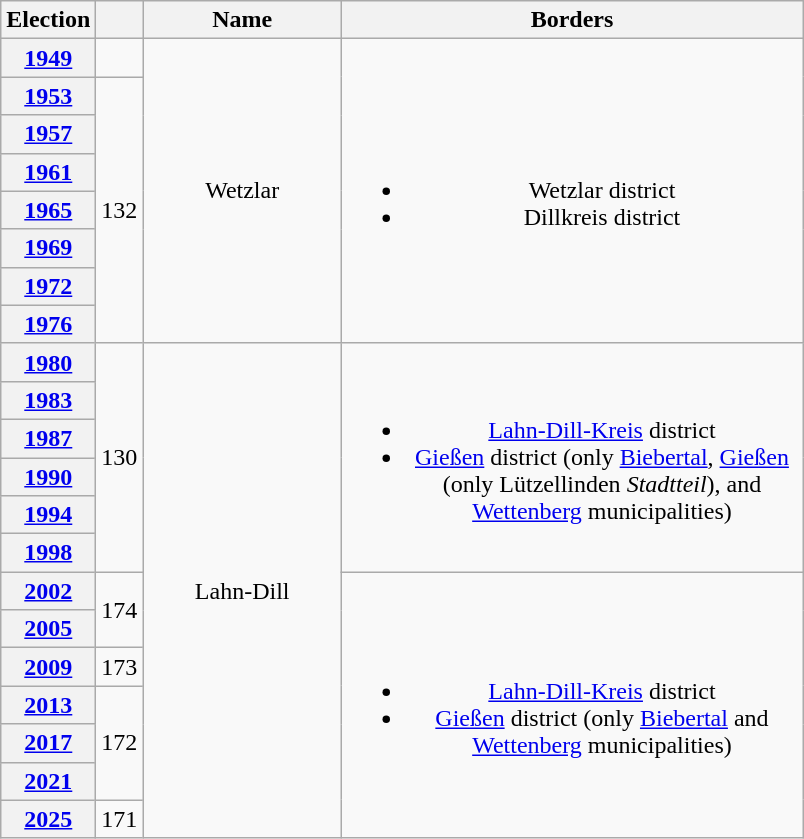<table class=wikitable style="text-align:center">
<tr>
<th>Election</th>
<th></th>
<th width=125px>Name</th>
<th width=300px>Borders</th>
</tr>
<tr>
<th><a href='#'>1949</a></th>
<td></td>
<td rowspan=8>Wetzlar</td>
<td rowspan=8><br><ul><li>Wetzlar district</li><li>Dillkreis district</li></ul></td>
</tr>
<tr>
<th><a href='#'>1953</a></th>
<td rowspan=7>132</td>
</tr>
<tr>
<th><a href='#'>1957</a></th>
</tr>
<tr>
<th><a href='#'>1961</a></th>
</tr>
<tr>
<th><a href='#'>1965</a></th>
</tr>
<tr>
<th><a href='#'>1969</a></th>
</tr>
<tr>
<th><a href='#'>1972</a></th>
</tr>
<tr>
<th><a href='#'>1976</a></th>
</tr>
<tr>
<th><a href='#'>1980</a></th>
<td rowspan=6>130</td>
<td rowspan=13>Lahn-Dill</td>
<td rowspan=6><br><ul><li><a href='#'>Lahn-Dill-Kreis</a> district</li><li><a href='#'>Gießen</a> district (only <a href='#'>Biebertal</a>, <a href='#'>Gießen</a> (only Lützellinden <em>Stadtteil</em>), and <a href='#'>Wettenberg</a> municipalities)</li></ul></td>
</tr>
<tr>
<th><a href='#'>1983</a></th>
</tr>
<tr>
<th><a href='#'>1987</a></th>
</tr>
<tr>
<th><a href='#'>1990</a></th>
</tr>
<tr>
<th><a href='#'>1994</a></th>
</tr>
<tr>
<th><a href='#'>1998</a></th>
</tr>
<tr>
<th><a href='#'>2002</a></th>
<td rowspan=2>174</td>
<td rowspan=7><br><ul><li><a href='#'>Lahn-Dill-Kreis</a> district</li><li><a href='#'>Gießen</a> district (only <a href='#'>Biebertal</a> and <a href='#'>Wettenberg</a> municipalities)</li></ul></td>
</tr>
<tr>
<th><a href='#'>2005</a></th>
</tr>
<tr>
<th><a href='#'>2009</a></th>
<td>173</td>
</tr>
<tr>
<th><a href='#'>2013</a></th>
<td rowspan=3>172</td>
</tr>
<tr>
<th><a href='#'>2017</a></th>
</tr>
<tr>
<th><a href='#'>2021</a></th>
</tr>
<tr>
<th><a href='#'>2025</a></th>
<td>171</td>
</tr>
</table>
